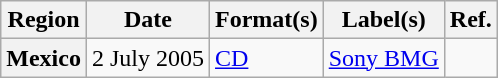<table class="wikitable plainrowheaders">
<tr>
<th scope="col">Region</th>
<th scope="col">Date</th>
<th scope="col">Format(s)</th>
<th scope="col">Label(s)</th>
<th scope="col">Ref.</th>
</tr>
<tr>
<th scope="row">Mexico</th>
<td>2 July 2005</td>
<td><a href='#'>CD</a></td>
<td><a href='#'>Sony BMG</a></td>
<td></td>
</tr>
</table>
